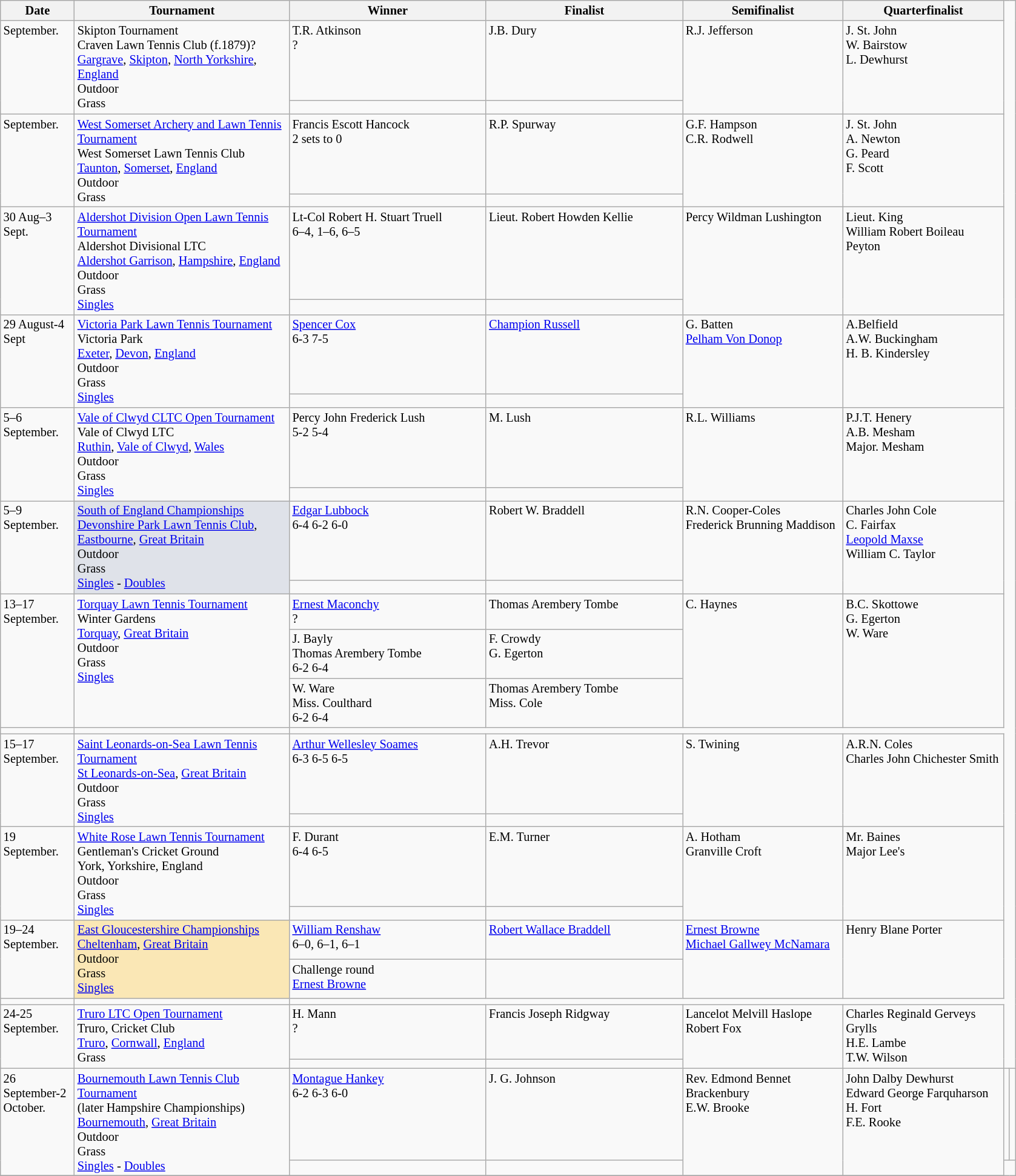<table class="wikitable" style="font-size:85%;">
<tr>
<th width="75">Date</th>
<th width="230">Tournament</th>
<th width="210">Winner</th>
<th width="210">Finalist</th>
<th width="170">Semifinalist</th>
<th width="170">Quarterfinalist</th>
</tr>
<tr valign=top>
<td rowspan=2>September.</td>
<td rowspan=2>Skipton Tournament<br>Craven Lawn Tennis Club (f.1879)?<br><a href='#'>Gargrave</a>, <a href='#'>Skipton</a>, <a href='#'>North Yorkshire</a>, <a href='#'>England</a><br>Outdoor<br>Grass</td>
<td> T.R. Atkinson<br>?</td>
<td> J.B. Dury</td>
<td rowspan=2> R.J. Jefferson</td>
<td rowspan=2> J. St. John<br> W. Bairstow<br> L. Dewhurst</td>
</tr>
<tr valign=top>
<td></td>
<td></td>
</tr>
<tr valign=top>
<td rowspan=2>September.</td>
<td rowspan=2><a href='#'>West Somerset Archery and Lawn Tennis Tournament</a> <br>West Somerset Lawn Tennis Club<br><a href='#'>Taunton</a>, <a href='#'>Somerset</a>, <a href='#'>England</a><br>Outdoor<br>Grass</td>
<td>  Francis Escott Hancock<br>2 sets to 0</td>
<td> R.P. Spurway</td>
<td rowspan=2> G.F. Hampson<br> C.R. Rodwell</td>
<td rowspan=2> J. St. John<br> A. Newton<br> G. Peard<br> F. Scott</td>
</tr>
<tr valign=top>
<td></td>
<td></td>
</tr>
<tr valign=top>
<td rowspan=2>30 Aug–3 Sept.</td>
<td rowspan=2><a href='#'>Aldershot Division Open Lawn Tennis Tournament</a> <br>Aldershot Divisional LTC <br><a href='#'>Aldershot Garrison</a>, <a href='#'>Hampshire</a>, <a href='#'>England</a><br>Outdoor<br>Grass<br><a href='#'>Singles</a></td>
<td> Lt-Col Robert H. Stuart Truell<br>6–4, 1–6, 6–5</td>
<td>  Lieut. Robert Howden Kellie</td>
<td rowspan=2> Percy Wildman Lushington<br></td>
<td rowspan=2> Lieut. King<br> William Robert Boileau Peyton</td>
</tr>
<tr valign=top>
<td></td>
<td></td>
</tr>
<tr valign=top>
<td rowspan=2>29 August-4 Sept</td>
<td rowspan=2><a href='#'>Victoria Park Lawn Tennis Tournament</a><br>Victoria Park<br><a href='#'>Exeter</a>, <a href='#'>Devon</a>, <a href='#'>England</a><br>Outdoor<br>Grass<br><a href='#'>Singles</a></td>
<td> <a href='#'>Spencer Cox</a><br>6-3 7-5</td>
<td> <a href='#'>Champion Russell</a> <br></td>
<td rowspan=2> G. Batten  <br> <a href='#'>Pelham Von Donop</a> <br></td>
<td rowspan=2> A.Belfield <br> A.W. Buckingham  <br> H. B. Kindersley <br></td>
</tr>
<tr valign=top>
<td></td>
<td></td>
</tr>
<tr valign=top>
<td rowspan=2>5–6 September.</td>
<td rowspan=2><a href='#'>Vale of Clwyd CLTC Open Tournament</a><br>Vale of Clwyd LTC<br><a href='#'>Ruthin</a>, <a href='#'>Vale of Clwyd</a>, <a href='#'>Wales</a><br>Outdoor<br>Grass<br><a href='#'>Singles</a></td>
<td> Percy John Frederick Lush<br>5-2 5-4</td>
<td> M. Lush</td>
<td rowspan=2> R.L. Williams<br></td>
<td rowspan=2> P.J.T. Henery<br> A.B. Mesham<br> Major. Mesham</td>
</tr>
<tr valign=top>
<td></td>
<td></td>
</tr>
<tr valign=top>
<td rowspan=2>5–9 September.</td>
<td style="background:#dfe2e9" rowspan=2><a href='#'>South of England Championships</a><br> <a href='#'>Devonshire Park Lawn Tennis Club</a>,  <a href='#'>Eastbourne</a>, <a href='#'>Great Britain</a><br>Outdoor<br>Grass<br><a href='#'>Singles</a> - <a href='#'>Doubles</a></td>
<td> <a href='#'>Edgar Lubbock</a><br>6-4 6-2 6-0</td>
<td> Robert W. Braddell</td>
<td rowspan=2> R.N. Cooper-Coles<br> Frederick Brunning Maddison</td>
<td rowspan=2> Charles John Cole<br> C. Fairfax <br>  <a href='#'>Leopold Maxse</a><br>  William C. Taylor</td>
</tr>
<tr valign=top>
<td></td>
<td></td>
</tr>
<tr valign=top>
<td rowspan=3>13–17 September.</td>
<td rowspan=3><a href='#'>Torquay Lawn Tennis Tournament</a><br>Winter Gardens<br><a href='#'>Torquay</a>, <a href='#'>Great Britain</a><br>Outdoor<br>Grass<br><a href='#'>Singles</a></td>
<td> <a href='#'>Ernest Maconchy</a><br>?</td>
<td> Thomas Arembery Tombe</td>
<td rowspan=3> C. Haynes</td>
<td rowspan=3> B.C. Skottowe<br> G. Egerton<br> W. Ware<br></td>
</tr>
<tr valign=top>
<td> J. Bayly<br> Thomas Arembery Tombe<br>6-2 6-4</td>
<td> F. Crowdy <br> G. Egerton</td>
</tr>
<tr valign=top>
<td> W. Ware <br> Miss. Coulthard<br>6-2 6-4</td>
<td> Thomas Arembery Tombe<br> Miss. Cole</td>
</tr>
<tr valign=top>
<td></td>
<td></td>
</tr>
<tr valign=top>
<td rowspan=2>15–17 September.</td>
<td rowspan=2><a href='#'>Saint Leonards-on-Sea Lawn Tennis Tournament</a> <br><a href='#'>St Leonards-on-Sea</a>, <a href='#'>Great Britain</a><br>Outdoor<br>Grass<br><a href='#'>Singles</a></td>
<td> <a href='#'>Arthur Wellesley Soames</a><br>6-3 6-5 6-5</td>
<td> A.H. Trevor</td>
<td rowspan=2> S. Twining</td>
<td rowspan=2> A.R.N. Coles<br>  Charles John Chichester Smith</td>
</tr>
<tr valign=top>
<td></td>
<td></td>
</tr>
<tr valign=top>
<td rowspan=2>19 September.</td>
<td rowspan=2><a href='#'>White Rose Lawn Tennis Tournament</a> <br>Gentleman's Cricket Ground <br>York, Yorkshire, England<br>Outdoor<br>Grass<br><a href='#'>Singles</a></td>
<td>  F. Durant<br>6-4 6-5</td>
<td> E.M. Turner</td>
<td rowspan=2> A. Hotham<br> Granville Croft</td>
<td rowspan=2> Mr. Baines<br> Major Lee's</td>
</tr>
<tr valign=top>
<td></td>
<td></td>
</tr>
<tr valign=top>
<td rowspan=2>19–24 September.</td>
<td style="background:#fae7b5"  rowspan=2><a href='#'>East Gloucestershire Championships</a> <br> <a href='#'>Cheltenham</a>, <a href='#'>Great Britain</a><br>Outdoor<br>Grass<br><a href='#'>Singles</a></td>
<td> <a href='#'>William Renshaw</a><br>6–0, 6–1, 6–1</td>
<td> <a href='#'>Robert Wallace Braddell</a></td>
<td rowspan=2> <a href='#'>Ernest Browne</a><br>  <a href='#'>Michael Gallwey McNamara</a></td>
<td rowspan=2> Henry Blane Porter<br></td>
</tr>
<tr valign=top>
<td>Challenge round<br> <a href='#'>Ernest Browne</a></td>
<td></td>
</tr>
<tr valign=top>
<td></td>
<td></td>
</tr>
<tr valign=top>
<td rowspan=2>24-25 September.</td>
<td rowspan=2><a href='#'>Truro LTC Open Tournament</a><br>Truro, Cricket Club<br><a href='#'>Truro</a>, <a href='#'>Cornwall</a>, <a href='#'>England</a><br>Grass<br></td>
<td> H. Mann<br>?</td>
<td>  Francis Joseph Ridgway</td>
<td rowspan=2>  Lancelot Melvill Haslope<br>  Robert Fox</td>
<td rowspan=2>  Charles Reginald Gerveys Grylls<br>  H.E. Lambe<br>  T.W. Wilson</td>
</tr>
<tr valign=top>
<td></td>
<td></td>
</tr>
<tr valign=top>
<td rowspan=2>26 September-2 October.</td>
<td rowspan=2><a href='#'>Bournemouth Lawn Tennis Club Tournament</a><br>(later Hampshire Championships)<br> <a href='#'>Bournemouth</a>, <a href='#'>Great Britain</a><br>Outdoor<br>Grass<br><a href='#'>Singles</a> - <a href='#'>Doubles</a></td>
<td> <a href='#'>Montague Hankey</a><br>6-2 6-3 6-0</td>
<td> J. G. Johnson</td>
<td rowspan=2> Rev. Edmond Bennet Brackenbury<br> E.W. Brooke</td>
<td rowspan=2> John Dalby Dewhurst<br>  Edward George Farquharson<br>  H. Fort<br>  F.E. Rooke<br></td>
<td></td>
<td></td>
</tr>
<tr valign=top>
<td></td>
<td></td>
</tr>
<tr valign=top>
</tr>
</table>
